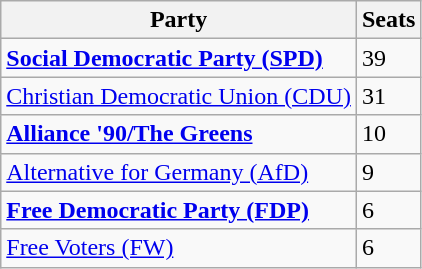<table class="wikitable">
<tr>
<th>Party</th>
<th>Seats</th>
</tr>
<tr>
<td><a href='#'><strong>Social Democratic Party (SPD)</strong></a></td>
<td>39</td>
</tr>
<tr>
<td><a href='#'>Christian Democratic Union (CDU)</a></td>
<td>31</td>
</tr>
<tr>
<td><strong><a href='#'>Alliance '90/The Greens</a></strong></td>
<td>10</td>
</tr>
<tr>
<td><a href='#'>Alternative for Germany (AfD)</a></td>
<td>9</td>
</tr>
<tr>
<td><a href='#'><strong>Free Democratic Party (FDP)</strong></a></td>
<td>6</td>
</tr>
<tr>
<td><a href='#'>Free Voters (FW)</a></td>
<td>6</td>
</tr>
</table>
